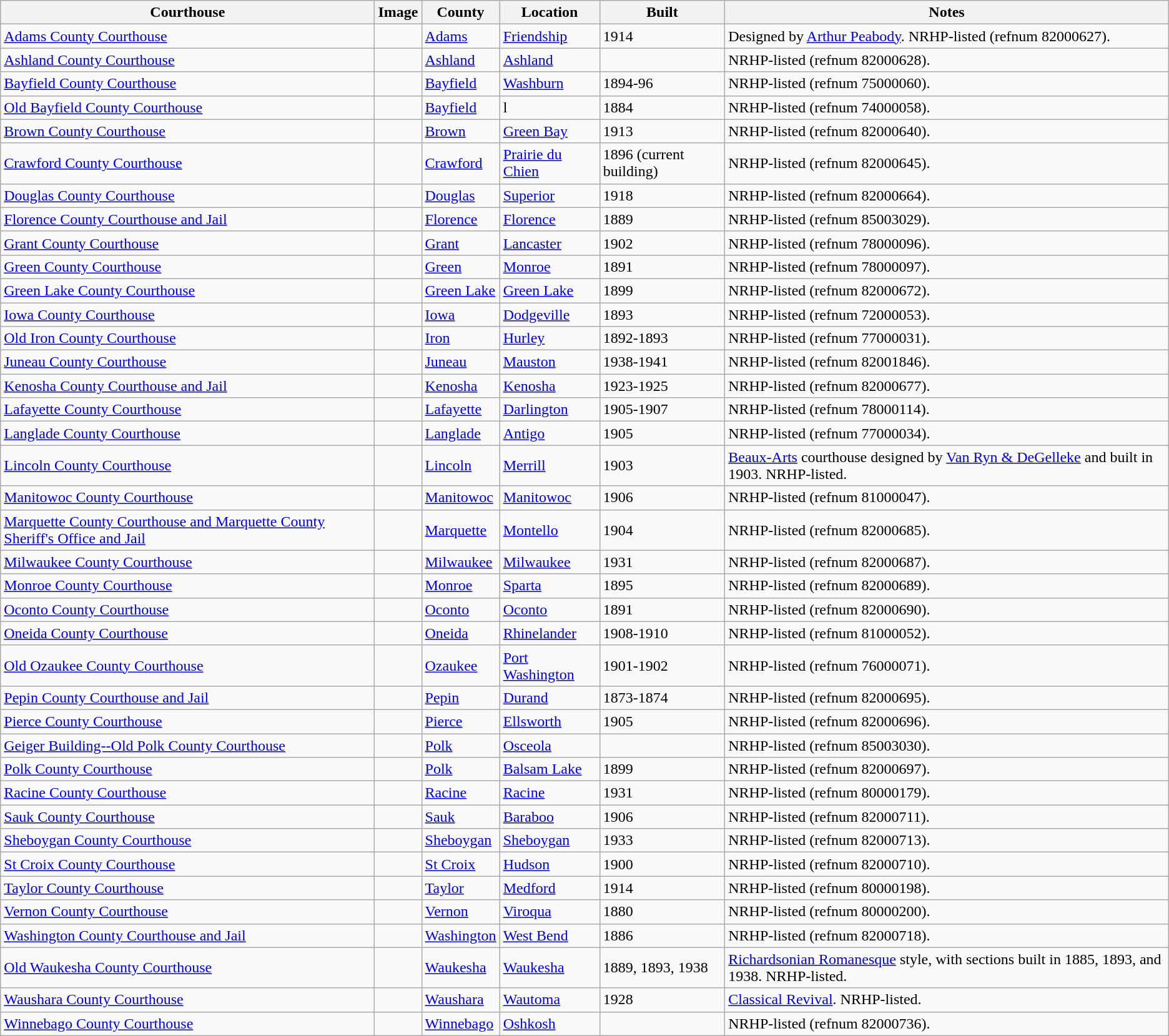<table class="wikitable sortable sticky-header sort-under">
<tr>
<th>Courthouse</th>
<th>Image</th>
<th>County</th>
<th>Location</th>
<th>Built</th>
<th>Notes</th>
</tr>
<tr>
<td><a href='#'>Adams County Courthouse</a></td>
<td></td>
<td><a href='#'>Adams</a></td>
<td><a href='#'>Friendship</a><br><small></small></td>
<td>1914</td>
<td>Designed by <a href='#'>Arthur Peabody</a>. NRHP-listed (refnum 82000627).</td>
</tr>
<tr>
<td><a href='#'>Ashland County Courthouse</a></td>
<td></td>
<td><a href='#'>Ashland</a></td>
<td><a href='#'>Ashland</a></td>
<td></td>
<td>NRHP-listed (refnum 82000628).</td>
</tr>
<tr>
<td><a href='#'>Bayfield County Courthouse</a></td>
<td></td>
<td><a href='#'>Bayfield</a></td>
<td><a href='#'>Washburn</a><br><small></small></td>
<td>1894-96</td>
<td>NRHP-listed (refnum 75000060).</td>
</tr>
<tr>
<td><a href='#'>Old Bayfield County Courthouse</a></td>
<td></td>
<td><a href='#'>Bayfield</a></td>
<td>l</td>
<td>1884</td>
<td>NRHP-listed (refnum 74000058).</td>
</tr>
<tr>
<td><a href='#'>Brown County Courthouse</a></td>
<td></td>
<td><a href='#'>Brown</a></td>
<td><a href='#'>Green Bay</a></td>
<td>1913</td>
<td>NRHP-listed (refnum 82000640).</td>
</tr>
<tr>
<td><a href='#'>Crawford County Courthouse</a></td>
<td></td>
<td><a href='#'>Crawford</a></td>
<td><a href='#'>Prairie du Chien</a></td>
<td>1896 (current building)</td>
<td>NRHP-listed (refnum 82000645).</td>
</tr>
<tr>
<td><a href='#'>Douglas County Courthouse</a></td>
<td></td>
<td><a href='#'>Douglas</a></td>
<td><a href='#'>Superior</a></td>
<td>1918</td>
<td>NRHP-listed (refnum 82000664).</td>
</tr>
<tr>
<td><a href='#'>Florence County Courthouse and Jail</a></td>
<td></td>
<td><a href='#'>Florence</a></td>
<td><a href='#'>Florence</a></td>
<td>1889</td>
<td>NRHP-listed (refnum 85003029).</td>
</tr>
<tr>
<td><a href='#'>Grant County Courthouse</a></td>
<td></td>
<td><a href='#'>Grant</a></td>
<td><a href='#'>Lancaster</a></td>
<td>1902</td>
<td>NRHP-listed (refnum 78000096).</td>
</tr>
<tr>
<td><a href='#'>Green County Courthouse</a></td>
<td></td>
<td><a href='#'>Green</a></td>
<td><a href='#'>Monroe</a></td>
<td>1891</td>
<td>NRHP-listed (refnum 78000097).</td>
</tr>
<tr>
<td><a href='#'>Green Lake County Courthouse</a></td>
<td></td>
<td><a href='#'>Green Lake</a></td>
<td><a href='#'>Green Lake</a></td>
<td>1899</td>
<td>NRHP-listed (refnum 82000672).</td>
</tr>
<tr>
<td><a href='#'>Iowa County Courthouse</a></td>
<td></td>
<td><a href='#'>Iowa</a></td>
<td><a href='#'>Dodgeville</a></td>
<td>1893</td>
<td>NRHP-listed (refnum 72000053).</td>
</tr>
<tr>
<td><a href='#'>Old Iron County Courthouse</a></td>
<td></td>
<td><a href='#'>Iron</a></td>
<td><a href='#'>Hurley</a></td>
<td>1892-1893</td>
<td>NRHP-listed (refnum 77000031).</td>
</tr>
<tr>
<td><a href='#'>Juneau County Courthouse</a></td>
<td></td>
<td><a href='#'>Juneau</a></td>
<td><a href='#'>Mauston</a></td>
<td>1938-1941</td>
<td>NRHP-listed (refnum 82001846).</td>
</tr>
<tr>
<td><a href='#'>Kenosha County Courthouse and Jail</a></td>
<td></td>
<td><a href='#'>Kenosha</a></td>
<td><a href='#'>Kenosha</a></td>
<td>1923-1925</td>
<td>NRHP-listed (refnum 82000677).</td>
</tr>
<tr>
<td><a href='#'>Lafayette County Courthouse</a></td>
<td></td>
<td><a href='#'>Lafayette</a></td>
<td><a href='#'>Darlington</a></td>
<td>1905-1907</td>
<td>NRHP-listed (refnum 78000114).</td>
</tr>
<tr>
<td><a href='#'>Langlade County Courthouse</a></td>
<td></td>
<td><a href='#'>Langlade</a></td>
<td><a href='#'>Antigo</a></td>
<td>1905</td>
<td>NRHP-listed (refnum 77000034).</td>
</tr>
<tr>
<td><a href='#'>Lincoln County Courthouse</a></td>
<td></td>
<td><a href='#'>Lincoln</a></td>
<td><a href='#'>Merrill</a><br><small></small></td>
<td>1903</td>
<td><a href='#'>Beaux-Arts</a> courthouse designed by <a href='#'>Van Ryn & DeGelleke</a> and built in 1903. NRHP-listed.</td>
</tr>
<tr>
<td><a href='#'>Manitowoc County Courthouse</a></td>
<td></td>
<td><a href='#'>Manitowoc</a></td>
<td><a href='#'>Manitowoc</a></td>
<td>1906</td>
<td>NRHP-listed (refnum 81000047).</td>
</tr>
<tr>
<td><a href='#'>Marquette County Courthouse and Marquette County Sheriff's Office and Jail</a></td>
<td></td>
<td><a href='#'>Marquette</a></td>
<td><a href='#'>Montello</a></td>
<td>1904</td>
<td>NRHP-listed (refnum 82000685).</td>
</tr>
<tr>
<td><a href='#'>Milwaukee County Courthouse</a></td>
<td></td>
<td><a href='#'>Milwaukee</a></td>
<td><a href='#'>Milwaukee</a></td>
<td>1931</td>
<td>NRHP-listed (refnum 82000687).</td>
</tr>
<tr>
<td><a href='#'>Monroe County Courthouse</a></td>
<td></td>
<td><a href='#'>Monroe</a></td>
<td><a href='#'>Sparta</a></td>
<td>1895</td>
<td>NRHP-listed (refnum 82000689).</td>
</tr>
<tr>
<td><a href='#'>Oconto County Courthouse</a></td>
<td></td>
<td><a href='#'>Oconto</a></td>
<td><a href='#'>Oconto</a></td>
<td>1891</td>
<td>NRHP-listed (refnum 82000690).</td>
</tr>
<tr>
<td><a href='#'>Oneida County Courthouse</a></td>
<td></td>
<td><a href='#'>Oneida</a></td>
<td><a href='#'>Rhinelander</a></td>
<td>1908-1910</td>
<td>NRHP-listed (refnum 81000052).</td>
</tr>
<tr>
<td><a href='#'>Old Ozaukee County Courthouse</a></td>
<td></td>
<td><a href='#'>Ozaukee</a></td>
<td><a href='#'>Port Washington</a></td>
<td>1901-1902</td>
<td>NRHP-listed (refnum 76000071).</td>
</tr>
<tr>
<td><a href='#'>Pepin County Courthouse and Jail</a></td>
<td></td>
<td><a href='#'>Pepin</a></td>
<td><a href='#'>Durand</a></td>
<td>1873-1874</td>
<td>NRHP-listed (refnum 82000695).</td>
</tr>
<tr>
<td><a href='#'>Pierce County Courthouse</a></td>
<td></td>
<td><a href='#'>Pierce</a></td>
<td><a href='#'>Ellsworth</a></td>
<td>1905</td>
<td>NRHP-listed (refnum 82000696).</td>
</tr>
<tr>
<td><a href='#'>Geiger Building--Old Polk County Courthouse</a></td>
<td></td>
<td><a href='#'>Polk</a></td>
<td><a href='#'>Osceola</a></td>
<td></td>
<td>NRHP-listed (refnum 85003030).</td>
</tr>
<tr>
<td><a href='#'>Polk County Courthouse</a></td>
<td></td>
<td><a href='#'>Polk</a></td>
<td><a href='#'>Balsam Lake</a></td>
<td>1899</td>
<td>NRHP-listed (refnum 82000697).</td>
</tr>
<tr>
<td><a href='#'>Racine County Courthouse</a></td>
<td></td>
<td><a href='#'>Racine</a></td>
<td><a href='#'>Racine</a></td>
<td>1931</td>
<td>NRHP-listed (refnum 80000179).</td>
</tr>
<tr>
<td><a href='#'>Sauk County Courthouse</a></td>
<td></td>
<td><a href='#'>Sauk</a></td>
<td><a href='#'>Baraboo</a></td>
<td>1906</td>
<td>NRHP-listed (refnum 82000711).</td>
</tr>
<tr>
<td><a href='#'>Sheboygan County Courthouse</a></td>
<td></td>
<td><a href='#'>Sheboygan</a></td>
<td><a href='#'>Sheboygan</a></td>
<td>1933</td>
<td>NRHP-listed (refnum 82000713).</td>
</tr>
<tr>
<td><a href='#'>St Croix County Courthouse</a></td>
<td></td>
<td><a href='#'>St Croix</a></td>
<td><a href='#'>Hudson</a></td>
<td>1900</td>
<td>NRHP-listed (refnum 82000710).</td>
</tr>
<tr>
<td><a href='#'>Taylor County Courthouse</a></td>
<td></td>
<td><a href='#'>Taylor</a></td>
<td><a href='#'>Medford</a></td>
<td>1914</td>
<td>NRHP-listed (refnum 80000198).</td>
</tr>
<tr>
<td><a href='#'>Vernon County Courthouse</a></td>
<td></td>
<td><a href='#'>Vernon</a></td>
<td><a href='#'>Viroqua</a></td>
<td>1880</td>
<td>NRHP-listed (refnum 80000200).</td>
</tr>
<tr>
<td><a href='#'>Washington County Courthouse and Jail</a></td>
<td></td>
<td><a href='#'>Washington</a></td>
<td><a href='#'>West Bend</a></td>
<td>1886</td>
<td>NRHP-listed (refnum 82000718).</td>
</tr>
<tr>
<td><a href='#'>Old Waukesha County Courthouse</a></td>
<td></td>
<td><a href='#'>Waukesha</a></td>
<td><a href='#'>Waukesha</a><br><small></small></td>
<td>1889, 1893, 1938</td>
<td><a href='#'>Richardsonian Romanesque</a> style, with sections built in 1885, 1893, and 1938. NRHP-listed.</td>
</tr>
<tr>
<td><a href='#'>Waushara County Courthouse</a></td>
<td></td>
<td><a href='#'>Waushara</a></td>
<td><a href='#'>Wautoma</a><br><small></small></td>
<td>1928</td>
<td><a href='#'>Classical Revival</a>. NRHP-listed.</td>
</tr>
<tr>
<td><a href='#'>Winnebago County Courthouse</a></td>
<td></td>
<td><a href='#'>Winnebago</a></td>
<td><a href='#'>Oshkosh</a></td>
<td></td>
<td>NRHP-listed (refnum 82000736).</td>
</tr>
</table>
